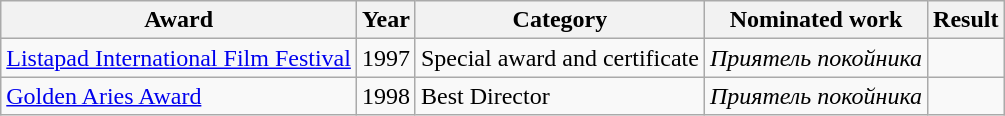<table class="wikitable sortable">
<tr>
<th>Award</th>
<th>Year</th>
<th>Category</th>
<th>Nominated work</th>
<th>Result</th>
</tr>
<tr>
<td><a href='#'>Listapad International Film Festival</a></td>
<td>1997</td>
<td>Special award and certificate</td>
<td><em>Приятель покойника</em></td>
<td></td>
</tr>
<tr>
<td><a href='#'>Golden Aries Award</a></td>
<td>1998</td>
<td>Best Director</td>
<td><em>Приятель покойника</em></td>
<td></td>
</tr>
</table>
